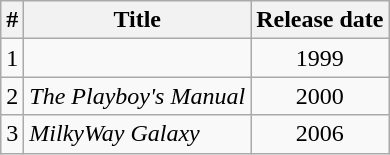<table class="wikitable">
<tr>
<th>#</th>
<th>Title</th>
<th>Release date</th>
</tr>
<tr>
<td>1</td>
<td align="left"></td>
<td align="center">1999</td>
</tr>
<tr>
<td>2</td>
<td align="left"><em>The Playboy's Manual</em></td>
<td align="center">2000</td>
</tr>
<tr>
<td>3</td>
<td align="left"><em>MilkyWay Galaxy</em></td>
<td align="center">2006</td>
</tr>
</table>
